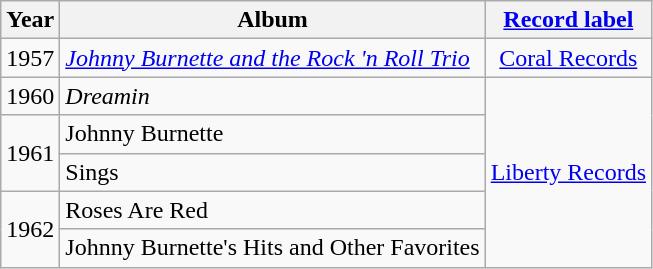<table class="wikitable" style=text-align:center;>
<tr>
<th>Year</th>
<th>Album</th>
<th><a href='#'>Record label</a></th>
</tr>
<tr>
<td rowspan="1">1957</td>
<td align=left><em><a href='#'>Johnny Burnette and the Rock 'n Roll Trio</a></em></td>
<td rowspan="1"><a href='#'>Coral Records</a></td>
</tr>
<tr>
<td rowspan="1">1960</td>
<td align=left><em>Dreamin<strong></td>
<td rowspan="5"><a href='#'>Liberty Records</a></td>
</tr>
<tr>
<td rowspan="2">1961</td>
<td align=left></em>Johnny Burnette<em></td>
</tr>
<tr>
<td align=left></em>Sings<em></td>
</tr>
<tr>
<td rowspan="2">1962</td>
<td align=left></em>Roses Are Red<em></td>
</tr>
<tr>
<td align=left></em>Johnny Burnette's Hits and Other Favorites<em></td>
</tr>
</table>
